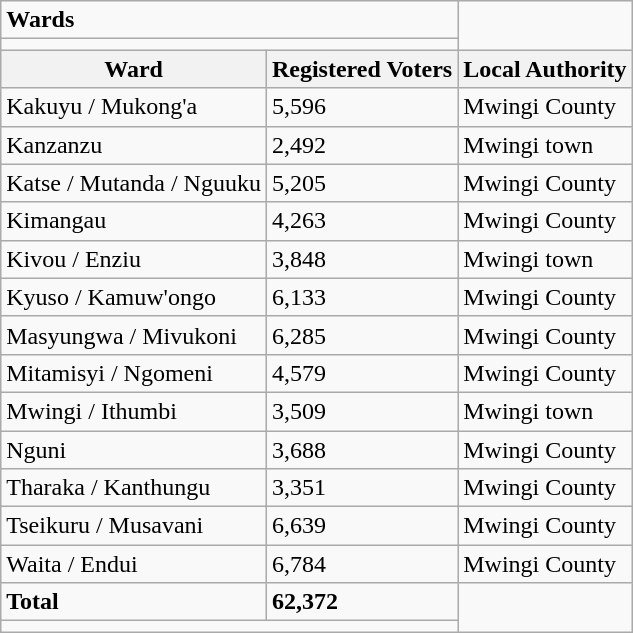<table class="wikitable">
<tr>
<td colspan="2"><strong>Wards</strong></td>
</tr>
<tr>
<td colspan="2"></td>
</tr>
<tr>
<th>Ward</th>
<th>Registered Voters</th>
<th>Local Authority</th>
</tr>
<tr>
<td>Kakuyu / Mukong'a</td>
<td>5,596</td>
<td>Mwingi County</td>
</tr>
<tr>
<td>Kanzanzu</td>
<td>2,492</td>
<td>Mwingi town</td>
</tr>
<tr>
<td>Katse / Mutanda / Nguuku</td>
<td>5,205</td>
<td>Mwingi County</td>
</tr>
<tr>
<td>Kimangau</td>
<td>4,263</td>
<td>Mwingi County</td>
</tr>
<tr>
<td>Kivou / Enziu</td>
<td>3,848</td>
<td>Mwingi town</td>
</tr>
<tr>
<td>Kyuso / Kamuw'ongo</td>
<td>6,133</td>
<td>Mwingi County</td>
</tr>
<tr>
<td>Masyungwa / Mivukoni</td>
<td>6,285</td>
<td>Mwingi County</td>
</tr>
<tr>
<td>Mitamisyi / Ngomeni</td>
<td>4,579</td>
<td>Mwingi County</td>
</tr>
<tr>
<td>Mwingi / Ithumbi</td>
<td>3,509</td>
<td>Mwingi town</td>
</tr>
<tr>
<td>Nguni</td>
<td>3,688</td>
<td>Mwingi County</td>
</tr>
<tr>
<td>Tharaka / Kanthungu</td>
<td>3,351</td>
<td>Mwingi County</td>
</tr>
<tr>
<td>Tseikuru / Musavani</td>
<td>6,639</td>
<td>Mwingi County</td>
</tr>
<tr>
<td>Waita / Endui</td>
<td>6,784</td>
<td>Mwingi County</td>
</tr>
<tr>
<td><strong>Total</strong></td>
<td><strong>62,372</strong></td>
</tr>
<tr>
<td colspan="2"></td>
</tr>
</table>
